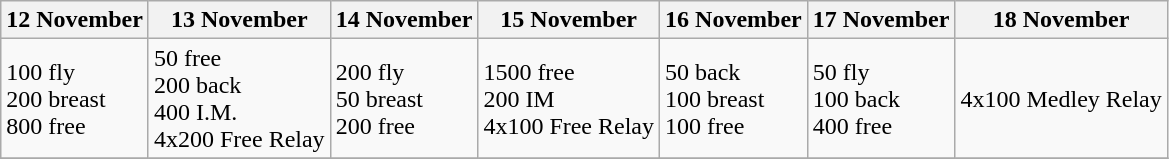<table class="wikitable">
<tr>
<th>12 November</th>
<th>13 November</th>
<th>14 November</th>
<th>15 November</th>
<th>16 November</th>
<th>17 November</th>
<th>18 November</th>
</tr>
<tr>
<td>100 fly <br> 200 breast <br> 800 free</td>
<td>50 free <br> 200 back <br> 400 I.M. <br> 4x200 Free Relay</td>
<td>200 fly <br> 50 breast <br> 200 free <br></td>
<td>1500 free <br> 200 IM <br> 4x100 Free Relay</td>
<td>50 back <br> 100 breast <br> 100 free</td>
<td>50 fly <br> 100 back <br> 400 free</td>
<td>4x100 Medley Relay</td>
</tr>
<tr>
</tr>
</table>
